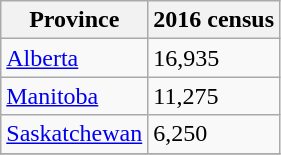<table class="wikitable sortable floatright">
<tr>
<th data-sort-type="text">Province</th>
<th data-sort-type="number">2016 census</th>
</tr>
<tr>
<td style="text-align: left;"><a href='#'>Alberta</a></td>
<td>16,935</td>
</tr>
<tr>
<td style="text-align: left;"><a href='#'>Manitoba</a></td>
<td>11,275</td>
</tr>
<tr>
<td style="text-align: left;"><a href='#'>Saskatchewan</a></td>
<td>6,250</td>
</tr>
<tr>
</tr>
</table>
